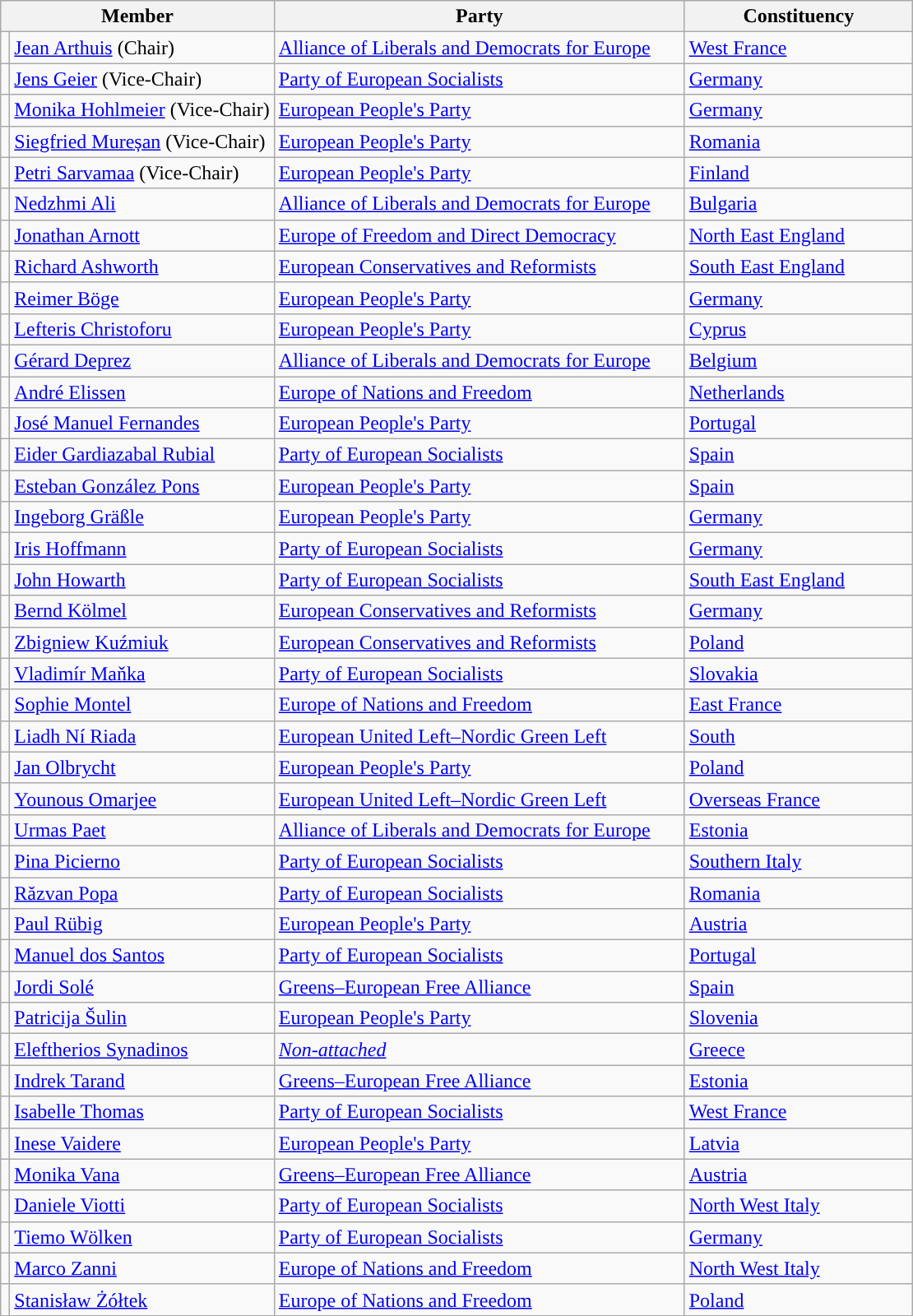<table class="wikitable">
<tr>
<th width="30%" colspan="2">Member</th>
<th width="45%">Party</th>
<th width="25%">Constituency</th>
</tr>
<tr>
<td></td>
<td><a href='#'>Jean Arthuis</a> (Chair)</td>
<td><a href='#'>Alliance of Liberals and Democrats for Europe</a></td>
<td><a href='#'>West France</a></td>
</tr>
<tr>
<td></td>
<td><a href='#'>Jens Geier</a> (Vice-Chair)</td>
<td><a href='#'>Party of European Socialists</a></td>
<td><a href='#'>Germany</a></td>
</tr>
<tr>
<td></td>
<td><a href='#'>Monika Hohlmeier</a> (Vice-Chair)</td>
<td><a href='#'>European People's Party</a></td>
<td><a href='#'>Germany</a></td>
</tr>
<tr>
<td></td>
<td><a href='#'>Siegfried Mureșan</a> (Vice-Chair)</td>
<td><a href='#'>European People's Party</a></td>
<td><a href='#'>Romania</a></td>
</tr>
<tr>
<td></td>
<td><a href='#'>Petri Sarvamaa</a> (Vice-Chair)</td>
<td><a href='#'>European People's Party</a></td>
<td><a href='#'>Finland</a></td>
</tr>
<tr>
<td></td>
<td><a href='#'>Nedzhmi Ali</a></td>
<td><a href='#'>Alliance of Liberals and Democrats for Europe</a></td>
<td><a href='#'>Bulgaria</a></td>
</tr>
<tr>
<td></td>
<td><a href='#'>Jonathan Arnott</a></td>
<td><a href='#'>Europe of Freedom and Direct Democracy</a></td>
<td><a href='#'>North East England</a></td>
</tr>
<tr>
<td></td>
<td><a href='#'>Richard Ashworth</a></td>
<td><a href='#'>European Conservatives and Reformists</a></td>
<td><a href='#'>South East England</a></td>
</tr>
<tr>
<td></td>
<td><a href='#'>Reimer Böge</a></td>
<td><a href='#'>European People's Party</a></td>
<td><a href='#'>Germany</a></td>
</tr>
<tr>
<td></td>
<td><a href='#'>Lefteris Christoforu</a></td>
<td><a href='#'>European People's Party</a></td>
<td><a href='#'>Cyprus</a></td>
</tr>
<tr>
<td></td>
<td><a href='#'>Gérard Deprez</a></td>
<td><a href='#'>Alliance of Liberals and Democrats for Europe</a></td>
<td><a href='#'>Belgium</a></td>
</tr>
<tr>
<td></td>
<td><a href='#'>André Elissen</a></td>
<td><a href='#'>Europe of Nations and Freedom</a></td>
<td><a href='#'>Netherlands</a></td>
</tr>
<tr>
<td></td>
<td><a href='#'>José Manuel Fernandes</a></td>
<td><a href='#'>European People's Party</a></td>
<td><a href='#'>Portugal</a></td>
</tr>
<tr>
<td></td>
<td><a href='#'>Eider Gardiazabal Rubial</a></td>
<td><a href='#'>Party of European Socialists</a></td>
<td><a href='#'>Spain</a></td>
</tr>
<tr>
<td></td>
<td><a href='#'>Esteban González Pons</a></td>
<td><a href='#'>European People's Party</a></td>
<td><a href='#'>Spain</a></td>
</tr>
<tr>
<td></td>
<td><a href='#'>Ingeborg Gräßle</a></td>
<td><a href='#'>European People's Party</a></td>
<td><a href='#'>Germany</a></td>
</tr>
<tr>
<td></td>
<td><a href='#'>Iris Hoffmann</a></td>
<td><a href='#'>Party of European Socialists</a></td>
<td><a href='#'>Germany</a></td>
</tr>
<tr>
<td></td>
<td><a href='#'>John Howarth</a></td>
<td><a href='#'>Party of European Socialists</a></td>
<td><a href='#'>South East England</a></td>
</tr>
<tr>
<td></td>
<td><a href='#'>Bernd Kölmel</a></td>
<td><a href='#'>European Conservatives and Reformists</a></td>
<td><a href='#'>Germany</a></td>
</tr>
<tr>
<td></td>
<td><a href='#'>Zbigniew Kuźmiuk</a></td>
<td><a href='#'>European Conservatives and Reformists</a></td>
<td><a href='#'>Poland</a></td>
</tr>
<tr>
<td></td>
<td><a href='#'>Vladimír Maňka</a></td>
<td><a href='#'>Party of European Socialists</a></td>
<td><a href='#'>Slovakia</a></td>
</tr>
<tr>
<td></td>
<td><a href='#'>Sophie Montel</a></td>
<td><a href='#'>Europe of Nations and Freedom</a></td>
<td><a href='#'>East France</a></td>
</tr>
<tr>
<td></td>
<td><a href='#'>Liadh Ní Riada</a></td>
<td><a href='#'>European United Left–Nordic Green Left</a></td>
<td><a href='#'>South</a></td>
</tr>
<tr>
<td></td>
<td><a href='#'>Jan Olbrycht</a></td>
<td><a href='#'>European People's Party</a></td>
<td><a href='#'>Poland</a></td>
</tr>
<tr>
<td></td>
<td><a href='#'>Younous Omarjee</a></td>
<td><a href='#'>European United Left–Nordic Green Left</a></td>
<td><a href='#'>Overseas France</a></td>
</tr>
<tr>
<td></td>
<td><a href='#'>Urmas Paet</a></td>
<td><a href='#'>Alliance of Liberals and Democrats for Europe</a></td>
<td><a href='#'>Estonia</a></td>
</tr>
<tr>
<td></td>
<td><a href='#'>Pina Picierno</a></td>
<td><a href='#'>Party of European Socialists</a></td>
<td><a href='#'>Southern Italy</a></td>
</tr>
<tr>
<td></td>
<td><a href='#'>Răzvan Popa</a></td>
<td><a href='#'>Party of European Socialists</a></td>
<td><a href='#'>Romania</a></td>
</tr>
<tr>
<td></td>
<td><a href='#'>Paul Rübig</a></td>
<td><a href='#'>European People's Party</a></td>
<td><a href='#'>Austria</a></td>
</tr>
<tr>
<td></td>
<td><a href='#'>Manuel dos Santos</a></td>
<td><a href='#'>Party of European Socialists</a></td>
<td><a href='#'>Portugal</a></td>
</tr>
<tr>
<td></td>
<td><a href='#'>Jordi Solé</a></td>
<td><a href='#'>Greens–European Free Alliance</a></td>
<td><a href='#'>Spain</a></td>
</tr>
<tr>
<td></td>
<td><a href='#'>Patricija Šulin</a></td>
<td><a href='#'>European People's Party</a></td>
<td><a href='#'>Slovenia</a></td>
</tr>
<tr>
<td bgcolor=></td>
<td><a href='#'>Eleftherios Synadinos</a></td>
<td><a href='#'><em>Non-attached</em></a></td>
<td><a href='#'>Greece</a></td>
</tr>
<tr>
<td></td>
<td><a href='#'>Indrek Tarand</a></td>
<td><a href='#'>Greens–European Free Alliance</a></td>
<td><a href='#'>Estonia</a></td>
</tr>
<tr>
<td></td>
<td><a href='#'>Isabelle Thomas</a></td>
<td><a href='#'>Party of European Socialists</a></td>
<td><a href='#'>West France</a></td>
</tr>
<tr>
<td></td>
<td><a href='#'>Inese Vaidere</a></td>
<td><a href='#'>European People's Party</a></td>
<td><a href='#'>Latvia</a></td>
</tr>
<tr>
<td></td>
<td><a href='#'>Monika Vana</a></td>
<td><a href='#'>Greens–European Free Alliance</a></td>
<td><a href='#'>Austria</a></td>
</tr>
<tr>
<td></td>
<td><a href='#'>Daniele Viotti</a></td>
<td><a href='#'>Party of European Socialists</a></td>
<td><a href='#'>North West Italy</a></td>
</tr>
<tr>
<td></td>
<td><a href='#'>Tiemo Wölken</a></td>
<td><a href='#'>Party of European Socialists</a></td>
<td><a href='#'>Germany</a></td>
</tr>
<tr>
<td></td>
<td><a href='#'>Marco Zanni</a></td>
<td><a href='#'>Europe of Nations and Freedom</a></td>
<td><a href='#'>North West Italy</a></td>
</tr>
<tr>
<td></td>
<td><a href='#'>Stanisław Żółtek</a></td>
<td><a href='#'>Europe of Nations and Freedom</a></td>
<td><a href='#'>Poland</a></td>
</tr>
<tr>
</tr>
</table>
